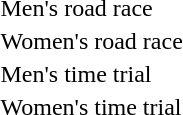<table>
<tr>
<td style="white-space: nowrap;">Men's road race</td>
<td></td>
<td></td>
<td></td>
</tr>
<tr>
<td style="white-space: nowrap;">Women's road race</td>
<td></td>
<td></td>
<td></td>
</tr>
<tr>
<td style="white-space: nowrap;">Men's time trial</td>
<td></td>
<td></td>
<td></td>
</tr>
<tr>
<td style="white-space: nowrap;">Women's time trial</td>
<td></td>
<td></td>
<td></td>
</tr>
</table>
